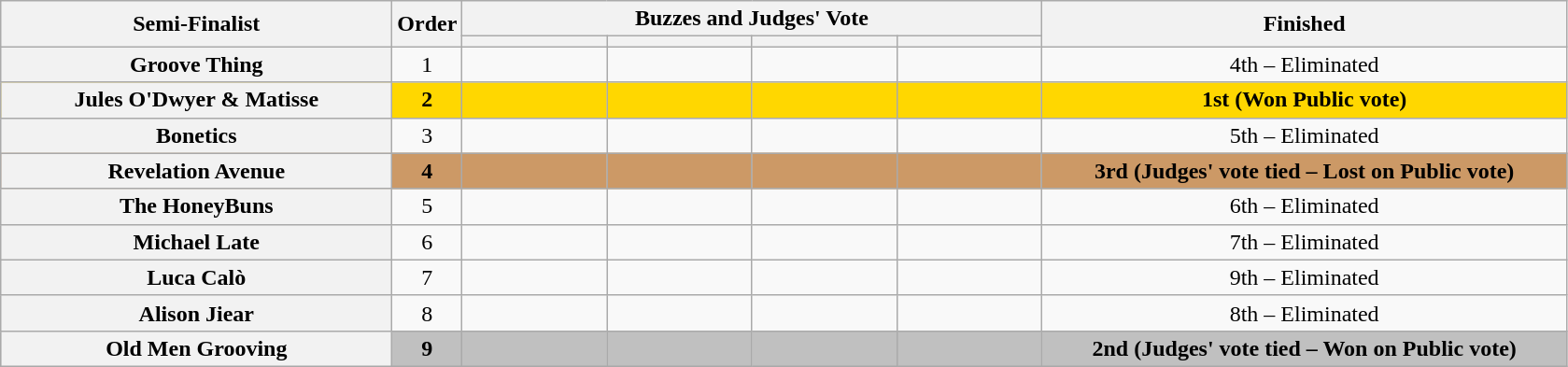<table class="wikitable plainrowheaders sortable" style="text-align:center;">
<tr>
<th scope="col" rowspan="2" class="unsortable" style="width:17em;">Semi-Finalist</th>
<th scope="col" rowspan="2" style="width:1em;">Order</th>
<th scope="col" colspan="4" class="unsortable" style="width:24em;">Buzzes and Judges' Vote</th>
<th scope="col" rowspan="2" style="width:23em;">Finished </th>
</tr>
<tr>
<th scope="col" class="unsortable" style="width:6em;"></th>
<th scope="col" class="unsortable" style="width:6em;"></th>
<th scope="col" class="unsortable" style="width:6em;"></th>
<th scope="col" class="unsortable" style="width:6em;"></th>
</tr>
<tr>
<th scope="row">Groove Thing</th>
<td>1</td>
<td style="text-align:center;"></td>
<td style="text-align:center;"></td>
<td style="text-align:center;"></td>
<td style="text-align:center;"></td>
<td>4th – Eliminated</td>
</tr>
<tr bgcolor=gold>
<th scope="row"><strong>Jules O'Dwyer & Matisse</strong></th>
<td><strong>2</strong></td>
<td style="text-align:center;"></td>
<td style="text-align:center;"></td>
<td style="text-align:center;"></td>
<td style="text-align:center;"></td>
<td><strong>1st (Won Public vote)</strong></td>
</tr>
<tr>
<th scope="row">Bonetics</th>
<td>3</td>
<td style="text-align:center;"></td>
<td style="text-align:center;"></td>
<td style="text-align:center;"></td>
<td style="text-align:center;"></td>
<td>5th – Eliminated</td>
</tr>
<tr bgcolor=#c96>
<th scope="row"><strong>Revelation Avenue</strong></th>
<td><strong>4</strong></td>
<td style="text-align:center;"></td>
<td style="text-align:center;"></td>
<td style="text-align:center;"></td>
<td style="text-align:center;"></td>
<td><strong>3rd (Judges' vote tied – Lost on Public vote)</strong></td>
</tr>
<tr>
<th scope="row">The HoneyBuns</th>
<td>5</td>
<td style="text-align:center;"></td>
<td style="text-align:center;"></td>
<td style="text-align:center;"></td>
<td style="text-align:center;"></td>
<td>6th – Eliminated</td>
</tr>
<tr>
<th scope="row">Michael Late</th>
<td>6</td>
<td style="text-align:center;"></td>
<td style="text-align:center;"></td>
<td style="text-align:center;"></td>
<td style="text-align:center;"></td>
<td>7th – Eliminated</td>
</tr>
<tr>
<th scope="row">Luca Calò</th>
<td>7</td>
<td style="text-align:center;"></td>
<td style="text-align:center;"></td>
<td style="text-align:center;"></td>
<td style="text-align:center;"></td>
<td>9th – Eliminated</td>
</tr>
<tr>
<th scope="row">Alison Jiear</th>
<td>8</td>
<td style="text-align:center;"></td>
<td style="text-align:center;"></td>
<td style="text-align:center;"></td>
<td style="text-align:center;"></td>
<td>8th – Eliminated</td>
</tr>
<tr bgcolor=silver>
<th scope="row"><strong>Old Men Grooving</strong></th>
<td><strong>9</strong></td>
<td style="text-align:center;"></td>
<td style="text-align:center;"></td>
<td style="text-align:center;"></td>
<td style="text-align:center;"></td>
<td><strong>2nd (Judges' vote tied – Won on Public vote)</strong></td>
</tr>
</table>
